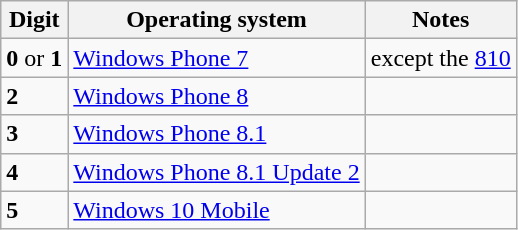<table class="wikitable">
<tr>
<th>Digit</th>
<th>Operating system</th>
<th>Notes</th>
</tr>
<tr>
<td><strong>0</strong> or <strong>1</strong></td>
<td><a href='#'>Windows Phone 7</a></td>
<td>except the <a href='#'>810</a></td>
</tr>
<tr>
<td><strong>2</strong></td>
<td><a href='#'>Windows Phone 8</a></td>
<td></td>
</tr>
<tr>
<td><strong>3</strong></td>
<td><a href='#'>Windows Phone 8.1</a></td>
<td></td>
</tr>
<tr>
<td><strong>4</strong></td>
<td><a href='#'>Windows Phone 8.1 Update 2</a></td>
<td></td>
</tr>
<tr>
<td><strong>5</strong></td>
<td><a href='#'>Windows 10 Mobile</a></td>
<td></td>
</tr>
</table>
